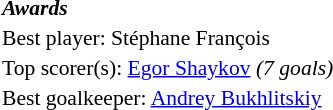<table width=100% cellspacing=1 style="font-size: 90%;">
<tr>
<td><strong><em>Awards</em></strong></td>
</tr>
<tr>
<td>Best player:  Stéphane François</td>
</tr>
<tr>
<td colspan=4>Top scorer(s):  <a href='#'>Egor Shaykov</a> <em>(7 goals)</em></td>
</tr>
<tr>
<td>Best goalkeeper:  <a href='#'>Andrey Bukhlitskiy</a></td>
</tr>
</table>
